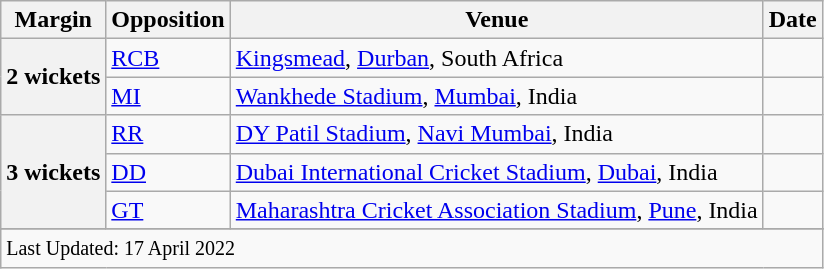<table class="wikitable">
<tr>
<th>Margin</th>
<th>Opposition</th>
<th>Venue</th>
<th>Date</th>
</tr>
<tr>
<th rowspan=2>2 wickets</th>
<td><a href='#'>RCB</a></td>
<td><a href='#'>Kingsmead</a>, <a href='#'>Durban</a>, South Africa</td>
<td></td>
</tr>
<tr>
<td><a href='#'>MI</a></td>
<td><a href='#'>Wankhede Stadium</a>, <a href='#'>Mumbai</a>, India</td>
<td></td>
</tr>
<tr>
<th rowspan=3>3 wickets</th>
<td><a href='#'>RR</a></td>
<td><a href='#'>DY Patil Stadium</a>, <a href='#'>Navi Mumbai</a>, India</td>
<td></td>
</tr>
<tr>
<td><a href='#'>DD</a></td>
<td><a href='#'>Dubai International Cricket Stadium</a>, <a href='#'>Dubai</a>, India</td>
<td></td>
</tr>
<tr>
<td><a href='#'>GT</a></td>
<td><a href='#'>Maharashtra Cricket Association Stadium</a>, <a href='#'>Pune</a>, India</td>
<td></td>
</tr>
<tr>
</tr>
<tr class=sortbottom>
<td colspan=5><small>Last Updated: 17 April 2022</small></td>
</tr>
</table>
